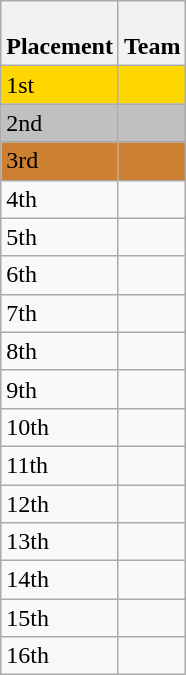<table class="wikitable">
<tr>
<th><br>Placement</th>
<th><br>Team</th>
</tr>
<tr bgcolor=#FFD700>
<td>1st</td>
<td></td>
</tr>
<tr bgcolor=#C0C0C0>
<td>2nd</td>
<td></td>
</tr>
<tr bgcolor=#cd7f32>
<td>3rd</td>
<td></td>
</tr>
<tr>
<td>4th</td>
<td></td>
</tr>
<tr>
<td>5th</td>
<td></td>
</tr>
<tr>
<td>6th</td>
<td></td>
</tr>
<tr>
<td>7th</td>
<td></td>
</tr>
<tr>
<td>8th</td>
<td></td>
</tr>
<tr>
<td>9th</td>
<td></td>
</tr>
<tr>
<td>10th</td>
<td></td>
</tr>
<tr>
<td>11th</td>
<td></td>
</tr>
<tr>
<td>12th</td>
<td></td>
</tr>
<tr>
<td>13th</td>
<td></td>
</tr>
<tr>
<td>14th</td>
<td></td>
</tr>
<tr>
<td>15th</td>
<td></td>
</tr>
<tr>
<td>16th</td>
<td></td>
</tr>
</table>
